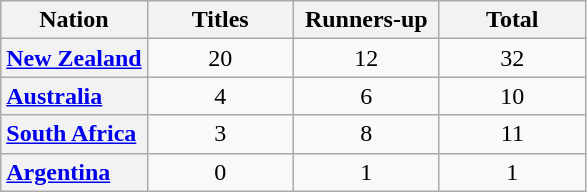<table class="wikitable plainrowheaders sortable" style="text-align:center">
<tr>
<th scope="col">Nation</th>
<th width="90">Titles</th>
<th width="90">Runners-up</th>
<th width="90">Total</th>
</tr>
<tr>
<th scope="row" style="text-align:left"> <a href='#'>New Zealand</a></th>
<td>20</td>
<td>12</td>
<td>32</td>
</tr>
<tr>
<th scope="row" style="text-align:left"> <a href='#'>Australia</a></th>
<td>4</td>
<td>6</td>
<td>10</td>
</tr>
<tr>
<th scope="row" style="text-align:left"> <a href='#'>South Africa</a></th>
<td>3</td>
<td>8</td>
<td>11</td>
</tr>
<tr>
<th scope="row" style="text-align:left"> <a href='#'>Argentina</a></th>
<td>0</td>
<td>1</td>
<td>1</td>
</tr>
</table>
